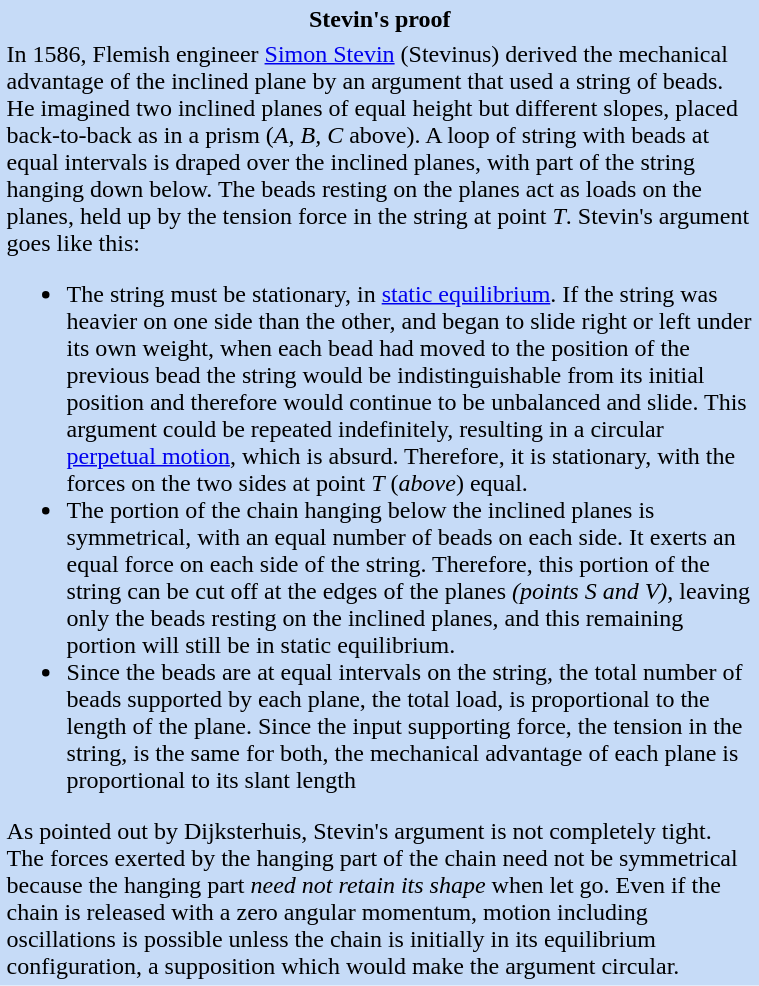<table class="toccolours" style="float: margin-left: 1em; margin-right: 1em; font-size: 100%; background:#c6dbf7; color:black; width: 40%; float: right;" cellspacing="3">
<tr>
<td style="text-align: center;"><strong>Stevin's proof</strong></td>
</tr>
<tr>
<td style="text-align: left;"> In 1586, Flemish engineer <a href='#'>Simon Stevin</a> (Stevinus) derived the mechanical advantage of the inclined plane by an argument that used a string of beads. He imagined two inclined planes of equal height but different slopes, placed back-to-back as in a prism (<em>A, B, C</em> above).  A loop of string with beads at equal intervals is draped over the inclined planes, with part of the string hanging down below. The beads resting on the planes act as loads on the planes, held up by the tension force in the string at point <em>T</em>. Stevin's argument goes like this:<br><ul><li>The string must be stationary, in <a href='#'>static equilibrium</a>. If the string was heavier on one side than the other, and began to slide right or left under its own weight, when each bead had moved to the position of the previous bead the string would be indistinguishable from its initial position and therefore would continue to be unbalanced and slide.  This argument could be repeated indefinitely, resulting in a circular <a href='#'>perpetual motion</a>, which is absurd. Therefore, it is stationary, with the forces on the two sides at point <em>T</em> (<em>above</em>) equal.</li><li>The portion of the chain hanging below the inclined planes is symmetrical, with an equal number of beads on each side. It exerts an equal force on each side of the string.  Therefore, this portion of the string can be cut off at the edges of the planes <em>(points S and V)</em>, leaving only the beads resting on the inclined planes, and this remaining portion will still be in static equilibrium.</li><li>Since the beads are at equal intervals on the string, the total number of beads supported by each plane, the total load, is proportional to the length of the plane.  Since the input supporting force, the tension in the string, is the same for both, the mechanical advantage of each plane is proportional to its slant length</li></ul>As pointed out by Dijksterhuis, Stevin's argument is not completely tight. The forces exerted by the hanging part of the chain need not be symmetrical because the hanging part <em>need not retain its shape</em> when let go. Even if the chain is released with a zero angular momentum, motion including oscillations is possible unless the chain is initially in its equilibrium configuration, a supposition which would make the argument circular.</td>
</tr>
</table>
